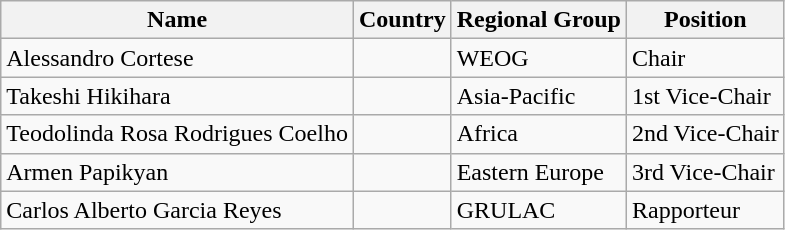<table class="wikitable">
<tr>
<th>Name</th>
<th>Country</th>
<th>Regional Group</th>
<th>Position</th>
</tr>
<tr>
<td>Alessandro Cortese</td>
<td></td>
<td>WEOG</td>
<td>Chair</td>
</tr>
<tr>
<td>Takeshi Hikihara</td>
<td></td>
<td>Asia-Pacific</td>
<td>1st Vice-Chair</td>
</tr>
<tr>
<td>Teodolinda Rosa Rodrigues Coelho</td>
<td></td>
<td>Africa</td>
<td>2nd Vice-Chair</td>
</tr>
<tr>
<td>Armen Papikyan</td>
<td></td>
<td>Eastern Europe</td>
<td>3rd Vice-Chair</td>
</tr>
<tr>
<td>Carlos Alberto Garcia Reyes</td>
<td></td>
<td>GRULAC</td>
<td>Rapporteur</td>
</tr>
</table>
